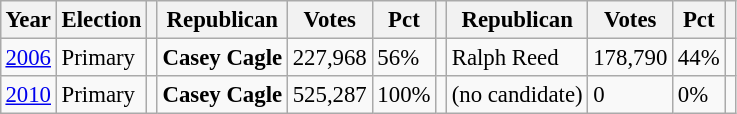<table class="wikitable" style="margin:0.5em ; font-size:95%">
<tr>
<th>Year</th>
<th>Election</th>
<th></th>
<th>Republican</th>
<th>Votes</th>
<th>Pct</th>
<th></th>
<th>Republican</th>
<th>Votes</th>
<th>Pct</th>
<th></th>
</tr>
<tr>
<td><a href='#'>2006</a></td>
<td>Primary</td>
<td></td>
<td><strong>Casey Cagle</strong></td>
<td>227,968</td>
<td>56%</td>
<td></td>
<td>Ralph Reed</td>
<td>178,790</td>
<td>44%</td>
<td></td>
</tr>
<tr>
<td><a href='#'>2010</a></td>
<td>Primary</td>
<td></td>
<td><strong>Casey Cagle</strong></td>
<td>525,287</td>
<td>100%</td>
<td></td>
<td>(no candidate)</td>
<td>0</td>
<td>0%</td>
<td></td>
</tr>
</table>
